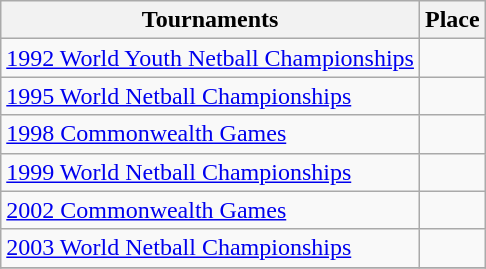<table class="wikitable collapsible">
<tr>
<th>Tournaments</th>
<th>Place</th>
</tr>
<tr>
<td><a href='#'>1992 World Youth Netball Championships</a></td>
<td></td>
</tr>
<tr>
<td><a href='#'>1995 World Netball Championships</a></td>
<td></td>
</tr>
<tr>
<td><a href='#'>1998 Commonwealth Games</a></td>
<td></td>
</tr>
<tr>
<td><a href='#'>1999 World Netball Championships</a></td>
<td></td>
</tr>
<tr>
<td><a href='#'>2002 Commonwealth Games</a></td>
<td></td>
</tr>
<tr>
<td><a href='#'>2003 World Netball Championships</a></td>
<td></td>
</tr>
<tr>
</tr>
</table>
